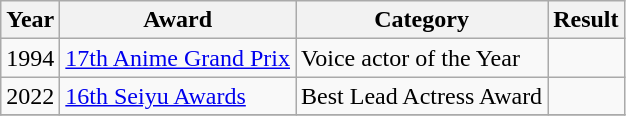<table class="wikitable sortable">
<tr>
<th>Year</th>
<th>Award</th>
<th>Category</th>
<th>Result</th>
</tr>
<tr>
<td>1994</td>
<td><a href='#'>17th Anime Grand Prix</a></td>
<td>Voice actor of the Year</td>
<td></td>
</tr>
<tr>
<td>2022</td>
<td><a href='#'>16th Seiyu Awards</a></td>
<td>Best Lead Actress Award</td>
<td></td>
</tr>
<tr>
</tr>
</table>
